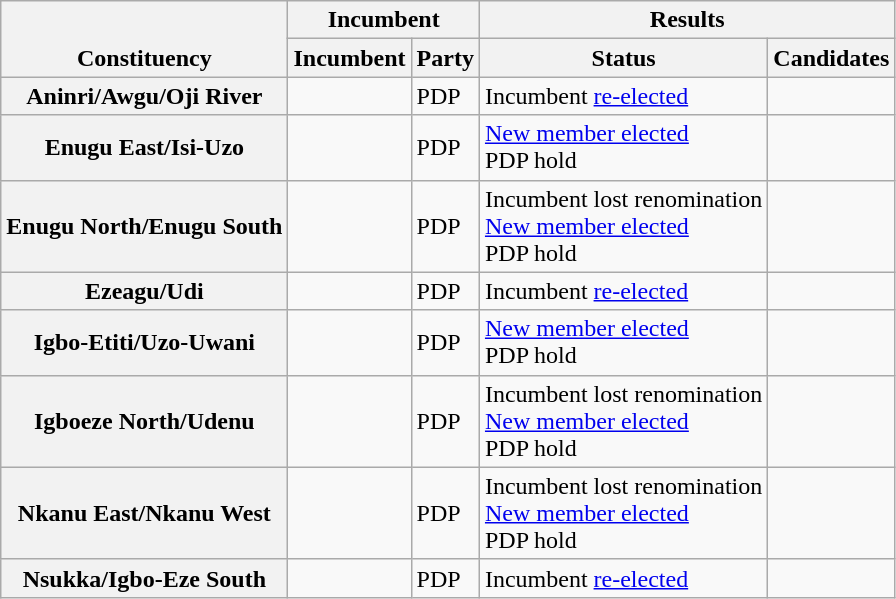<table class="wikitable sortable">
<tr valign=bottom>
<th rowspan=2>Constituency</th>
<th colspan=2>Incumbent</th>
<th colspan=2>Results</th>
</tr>
<tr valign=bottom>
<th>Incumbent</th>
<th>Party</th>
<th>Status</th>
<th>Candidates</th>
</tr>
<tr>
<th>Aninri/Awgu/Oji River</th>
<td></td>
<td>PDP</td>
<td>Incumbent <a href='#'>re-elected</a></td>
<td nowrap></td>
</tr>
<tr>
<th>Enugu East/Isi-Uzo</th>
<td></td>
<td>PDP</td>
<td><a href='#'>New member elected</a><br>PDP hold</td>
<td nowrap></td>
</tr>
<tr>
<th>Enugu North/Enugu South</th>
<td></td>
<td>PDP</td>
<td>Incumbent lost renomination<br><a href='#'>New member elected</a><br>PDP hold</td>
<td nowrap></td>
</tr>
<tr>
<th>Ezeagu/Udi</th>
<td></td>
<td>PDP</td>
<td>Incumbent <a href='#'>re-elected</a></td>
<td nowrap></td>
</tr>
<tr>
<th>Igbo-Etiti/Uzo-Uwani</th>
<td></td>
<td>PDP</td>
<td><a href='#'>New member elected</a><br>PDP hold</td>
<td nowrap></td>
</tr>
<tr>
<th>Igboeze North/Udenu</th>
<td></td>
<td>PDP</td>
<td>Incumbent lost renomination<br><a href='#'>New member elected</a><br>PDP hold</td>
<td nowrap></td>
</tr>
<tr>
<th>Nkanu East/Nkanu West</th>
<td></td>
<td>PDP</td>
<td>Incumbent lost renomination<br><a href='#'>New member elected</a><br>PDP hold</td>
<td nowrap></td>
</tr>
<tr>
<th>Nsukka/Igbo-Eze South</th>
<td></td>
<td>PDP</td>
<td>Incumbent <a href='#'>re-elected</a></td>
<td nowrap></td>
</tr>
</table>
